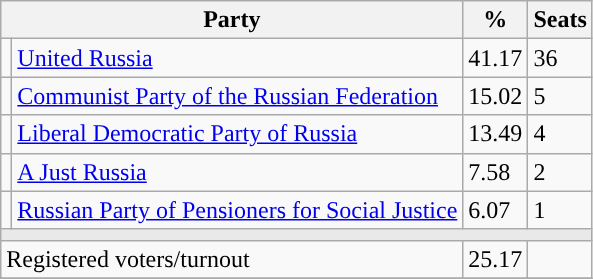<table class="wikitable">
<tr>
<th colspan=2>Party</th>
<th>%</th>
<th>Seats</th>
</tr>
<tr>
<td style="background:"></td>
<td><a href='#'>United Russia</a></td>
<td>41.17</td>
<td>36</td>
</tr>
<tr>
<td style="background:"></td>
<td><a href='#'>Communist Party of the Russian Federation</a></td>
<td>15.02</td>
<td>5</td>
</tr>
<tr>
<td style="background:"></td>
<td><a href='#'>Liberal Democratic Party of Russia</a></td>
<td>13.49</td>
<td>4</td>
</tr>
<tr>
<td style="background:"></td>
<td><a href='#'>A Just Russia</a></td>
<td>7.58</td>
<td>2</td>
</tr>
<tr>
<td style="background:"></td>
<td><a href='#'>Russian Party of Pensioners for Social Justice</a></td>
<td>6.07</td>
<td>1</td>
</tr>
<tr>
<td colspan=4 style="background:#E9E9E9;"></td>
</tr>
<tr>
<td align=left colspan=2>Registered voters/turnout</td>
<td>25.17</td>
<td></td>
</tr>
<tr>
</tr>
</table>
